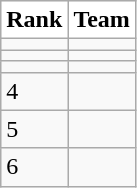<table class="wikitable collapsible" border="1">
<tr>
<th style="background:white;">Rank</th>
<th style="background:white;">Team</th>
</tr>
<tr>
<td></td>
<td></td>
</tr>
<tr>
<td></td>
<td></td>
</tr>
<tr>
<td></td>
<td></td>
</tr>
<tr>
<td>4</td>
<td></td>
</tr>
<tr>
<td>5</td>
<td></td>
</tr>
<tr>
<td>6</td>
<td></td>
</tr>
</table>
